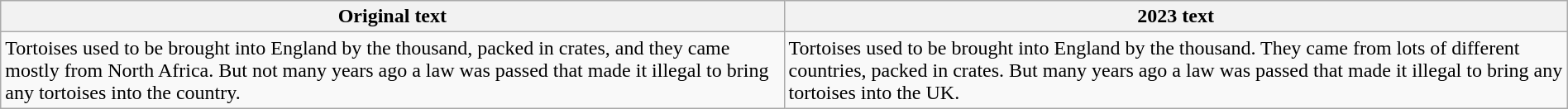<table style="margin:auto;"  class="wikitable">
<tr>
<th style="width: 50%;">Original text</th>
<th style="width: 50%;">2023 text</th>
</tr>
<tr>
<td>Tortoises used to be brought into England by the thousand, packed in crates, and they came mostly from North Africa. But not many years ago a law was passed that made it illegal to bring any tortoises into the country.</td>
<td>Tortoises used to be brought into England by the thousand. They came from lots of different countries, packed in crates. But many years ago a law was passed that made it illegal to bring any tortoises into the UK.</td>
</tr>
</table>
